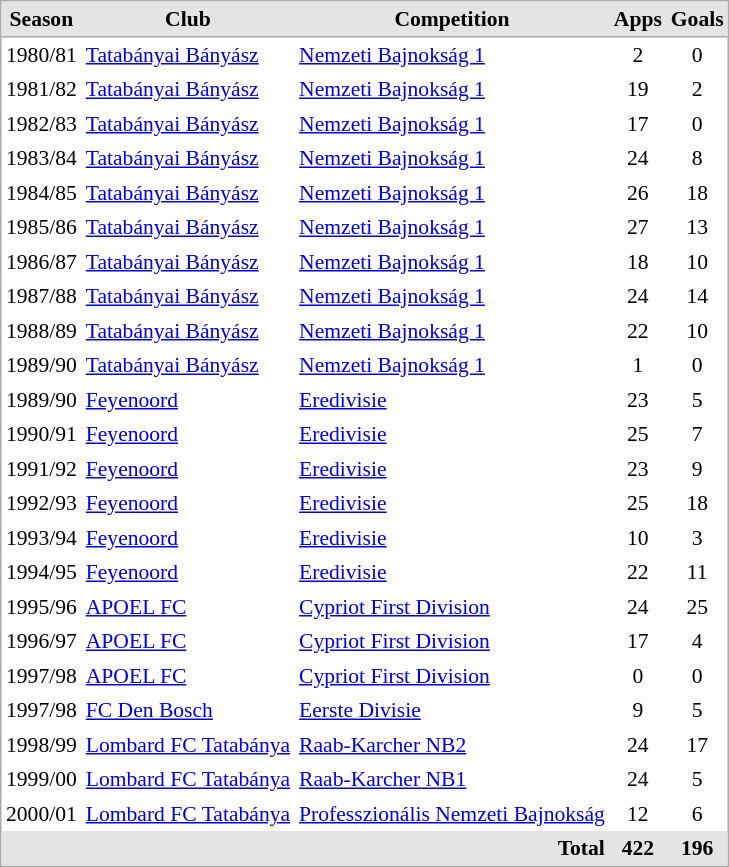<table cellspacing="0" cellpadding="3" style="border:1px solid #aaa; font-size:90%;">
<tr style="background:#e4e4e4;">
<th style="border-bottom:1px solid #aaa;">Season</th>
<th style="border-bottom:1px solid #aaa;">Club</th>
<th style="border-bottom:1px solid #aaa;">Competition</th>
<th style="border-bottom:1px solid #aaa; text-align:center;">Apps</th>
<th style="border-bottom:1px solid #aaa; text-align:center;">Goals</th>
</tr>
<tr>
<td>1980/81</td>
<td><a href='#'>Tatabányai Bányász</a></td>
<td><a href='#'>Nemzeti Bajnokság 1</a></td>
<td style="text-align:center;">2</td>
<td style="text-align:center;">0</td>
</tr>
<tr>
<td>1981/82</td>
<td><a href='#'>Tatabányai Bányász</a></td>
<td><a href='#'>Nemzeti Bajnokság 1</a></td>
<td style="text-align:center;">19</td>
<td style="text-align:center;">2</td>
</tr>
<tr>
<td>1982/83</td>
<td><a href='#'>Tatabányai Bányász</a></td>
<td><a href='#'>Nemzeti Bajnokság 1</a></td>
<td style="text-align:center;">17</td>
<td style="text-align:center;">0</td>
</tr>
<tr>
<td>1983/84</td>
<td><a href='#'>Tatabányai Bányász</a></td>
<td><a href='#'>Nemzeti Bajnokság 1</a></td>
<td style="text-align:center;">24</td>
<td style="text-align:center;">8</td>
</tr>
<tr>
<td>1984/85</td>
<td><a href='#'>Tatabányai Bányász</a></td>
<td><a href='#'>Nemzeti Bajnokság 1</a></td>
<td style="text-align:center;">26</td>
<td style="text-align:center;">18</td>
</tr>
<tr>
<td>1985/86</td>
<td><a href='#'>Tatabányai Bányász</a></td>
<td><a href='#'>Nemzeti Bajnokság 1</a></td>
<td style="text-align:center;">27</td>
<td style="text-align:center;">13</td>
</tr>
<tr>
<td>1986/87</td>
<td><a href='#'>Tatabányai Bányász</a></td>
<td><a href='#'>Nemzeti Bajnokság 1</a></td>
<td style="text-align:center;">18</td>
<td style="text-align:center;">10</td>
</tr>
<tr>
<td>1987/88</td>
<td><a href='#'>Tatabányai Bányász</a></td>
<td><a href='#'>Nemzeti Bajnokság 1</a></td>
<td style="text-align:center;">24</td>
<td style="text-align:center;">14</td>
</tr>
<tr>
<td>1988/89</td>
<td><a href='#'>Tatabányai Bányász</a></td>
<td><a href='#'>Nemzeti Bajnokság 1</a></td>
<td style="text-align:center;">22</td>
<td style="text-align:center;">10</td>
</tr>
<tr>
<td>1989/90</td>
<td><a href='#'>Tatabányai Bányász</a></td>
<td><a href='#'>Nemzeti Bajnokság 1</a></td>
<td style="text-align:center;">1</td>
<td style="text-align:center;">0</td>
</tr>
<tr>
<td>1989/90</td>
<td><a href='#'>Feyenoord</a></td>
<td><a href='#'>Eredivisie</a></td>
<td style="text-align:center;">23</td>
<td style="text-align:center;">5</td>
</tr>
<tr>
<td>1990/91</td>
<td><a href='#'>Feyenoord</a></td>
<td><a href='#'>Eredivisie</a></td>
<td style="text-align:center;">25</td>
<td style="text-align:center;">7</td>
</tr>
<tr>
<td>1991/92</td>
<td><a href='#'>Feyenoord</a></td>
<td><a href='#'>Eredivisie</a></td>
<td style="text-align:center;">23</td>
<td style="text-align:center;">9</td>
</tr>
<tr>
<td>1992/93</td>
<td><a href='#'>Feyenoord</a></td>
<td><a href='#'>Eredivisie</a></td>
<td style="text-align:center;">25</td>
<td style="text-align:center;">18</td>
</tr>
<tr>
<td>1993/94</td>
<td><a href='#'>Feyenoord</a></td>
<td><a href='#'>Eredivisie</a></td>
<td style="text-align:center;">10</td>
<td style="text-align:center;">3</td>
</tr>
<tr>
<td>1994/95</td>
<td><a href='#'>Feyenoord</a></td>
<td><a href='#'>Eredivisie</a></td>
<td style="text-align:center;">22</td>
<td style="text-align:center;">11</td>
</tr>
<tr>
<td>1995/96</td>
<td><a href='#'>APOEL FC</a></td>
<td><a href='#'>Cypriot First Division</a></td>
<td style="text-align:center;">24</td>
<td style="text-align:center;">25</td>
</tr>
<tr>
<td>1996/97</td>
<td><a href='#'>APOEL FC</a></td>
<td><a href='#'>Cypriot First Division</a></td>
<td style="text-align:center;">17</td>
<td style="text-align:center;">4</td>
</tr>
<tr>
<td>1997/98</td>
<td><a href='#'>APOEL FC</a></td>
<td><a href='#'>Cypriot First Division</a></td>
<td style="text-align:center;">0</td>
<td style="text-align:center;">0</td>
</tr>
<tr>
<td>1997/98</td>
<td><a href='#'>FC Den Bosch</a></td>
<td><a href='#'>Eerste Divisie</a></td>
<td style="text-align:center;">9</td>
<td style="text-align:center;">5</td>
</tr>
<tr>
<td>1998/99</td>
<td><a href='#'>Lombard FC Tatabánya</a></td>
<td><a href='#'>Raab-Karcher NB2</a></td>
<td style="text-align:center;">24</td>
<td style="text-align:center;">17</td>
</tr>
<tr>
<td>1999/00</td>
<td><a href='#'>Lombard FC Tatabánya</a></td>
<td><a href='#'>Raab-Karcher NB1</a></td>
<td style="text-align:center;">24</td>
<td style="text-align:center;">5</td>
</tr>
<tr>
<td>2000/01</td>
<td><a href='#'>Lombard FC Tatabánya</a></td>
<td><a href='#'>Professzionális Nemzeti Bajnokság</a></td>
<td style="text-align:center;">12</td>
<td style="text-align:center;">6</td>
</tr>
<tr style="background:#E4E4E4;">
<th ! colspan=3 style="text-align:right;">Total</th>
<th>422</th>
<th>196</th>
</tr>
</table>
